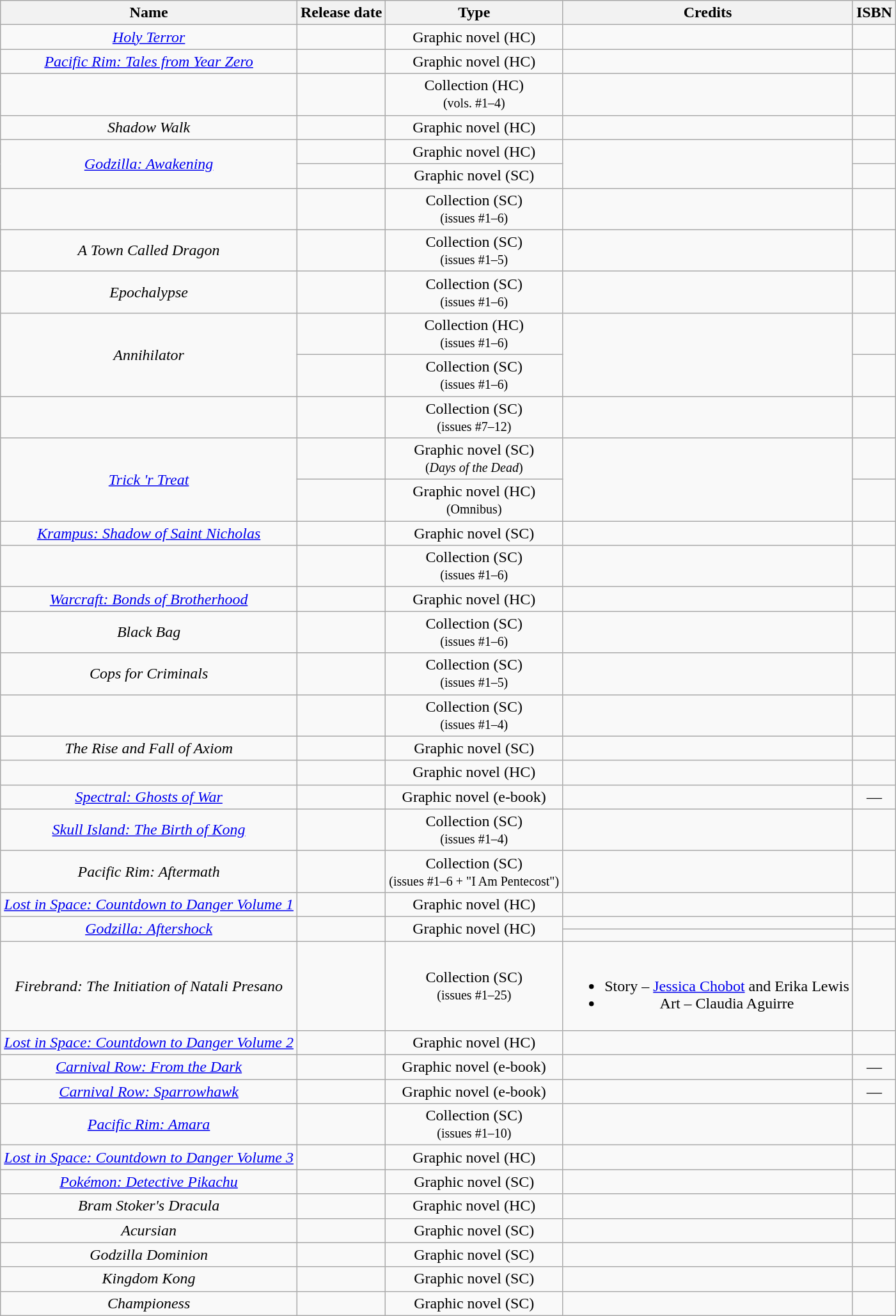<table class="wikitable sortable" style="text-align: center">
<tr>
<th>Name</th>
<th>Release date</th>
<th>Type</th>
<th class="unsortable">Credits</th>
<th>ISBN</th>
</tr>
<tr>
<td><em><a href='#'>Holy Terror</a></em></td>
<td></td>
<td>Graphic novel (HC)</td>
<td></td>
<td></td>
</tr>
<tr>
<td><em><a href='#'>Pacific Rim: Tales from Year Zero</a></em></td>
<td></td>
<td>Graphic novel (HC)</td>
<td></td>
<td></td>
</tr>
<tr>
<td></td>
<td></td>
<td>Collection (HC)<br><small>(vols. #1–4)</small></td>
<td></td>
<td></td>
</tr>
<tr>
<td><em>Shadow Walk</em></td>
<td></td>
<td>Graphic novel (HC)</td>
<td></td>
<td></td>
</tr>
<tr>
<td rowspan="2"><em><a href='#'>Godzilla: Awakening</a></em></td>
<td></td>
<td>Graphic novel (HC)</td>
<td rowspan="2"></td>
<td></td>
</tr>
<tr>
<td></td>
<td>Graphic novel (SC)</td>
<td></td>
</tr>
<tr>
<td></td>
<td></td>
<td>Collection (SC)<br><small>(issues #1–6)</small></td>
<td></td>
<td></td>
</tr>
<tr>
<td><em>A Town Called Dragon</em></td>
<td></td>
<td>Collection (SC)<br><small>(issues #1–5)</small></td>
<td></td>
<td></td>
</tr>
<tr>
<td><em>Epochalypse</em></td>
<td></td>
<td>Collection (SC)<br><small>(issues #1–6)</small></td>
<td></td>
<td></td>
</tr>
<tr>
<td rowspan="2"><em>Annihilator</em></td>
<td></td>
<td>Collection (HC)<br><small>(issues #1–6)</small></td>
<td rowspan="2"></td>
<td></td>
</tr>
<tr>
<td></td>
<td>Collection (SC)<br><small>(issues #1–6)</small></td>
<td></td>
</tr>
<tr>
<td></td>
<td></td>
<td>Collection (SC)<br><small>(issues #7–12)</small></td>
<td></td>
<td></td>
</tr>
<tr>
<td rowspan="2"><em><a href='#'>Trick 'r Treat</a></em></td>
<td></td>
<td>Graphic novel (SC)<br><small>(<em>Days of the Dead</em>)</small></td>
<td rowspan="2"></td>
<td></td>
</tr>
<tr>
<td></td>
<td>Graphic novel (HC)<br><small>(Omnibus)</small></td>
<td></td>
</tr>
<tr>
<td><em><a href='#'>Krampus: Shadow of Saint Nicholas</a></em></td>
<td></td>
<td>Graphic novel (SC)</td>
<td></td>
<td></td>
</tr>
<tr>
<td></td>
<td></td>
<td>Collection (SC)<br><small>(issues #1–6)</small></td>
<td></td>
<td></td>
</tr>
<tr>
<td><em><a href='#'>Warcraft: Bonds of Brotherhood</a></em></td>
<td></td>
<td>Graphic novel (HC)</td>
<td></td>
<td></td>
</tr>
<tr>
<td><em>Black Bag</em></td>
<td></td>
<td>Collection (SC)<br><small>(issues #1–6)</small></td>
<td></td>
<td></td>
</tr>
<tr>
<td><em>Cops for Criminals</em></td>
<td></td>
<td>Collection (SC)<br><small>(issues #1–5)</small></td>
<td></td>
<td></td>
</tr>
<tr>
<td><em></em></td>
<td></td>
<td>Collection (SC)<br><small>(issues #1–4)</small></td>
<td></td>
<td></td>
</tr>
<tr>
<td><em>The Rise and Fall of Axiom</em></td>
<td></td>
<td>Graphic novel (SC)</td>
<td></td>
<td></td>
</tr>
<tr>
<td></td>
<td></td>
<td>Graphic novel (HC)</td>
<td></td>
<td></td>
</tr>
<tr>
<td><em><a href='#'>Spectral: Ghosts of War</a></em></td>
<td></td>
<td>Graphic novel (e-book)</td>
<td></td>
<td>—</td>
</tr>
<tr>
<td><em><a href='#'>Skull Island: The Birth of Kong</a></em></td>
<td></td>
<td>Collection (SC)<br><small>(issues #1–4)</small></td>
<td></td>
<td></td>
</tr>
<tr>
<td><em>Pacific Rim: Aftermath</em></td>
<td></td>
<td>Collection (SC)<br><small>(issues #1–6 + "I Am Pentecost")</small></td>
<td></td>
<td></td>
</tr>
<tr>
<td><em><a href='#'>Lost in Space: Countdown to Danger Volume 1</a></em></td>
<td></td>
<td>Graphic novel (HC)</td>
<td></td>
<td></td>
</tr>
<tr>
<td rowspan="2"><em><a href='#'>Godzilla: Aftershock</a></em></td>
<td rowspan="2"></td>
<td rowspan="2">Graphic novel (HC)</td>
<td></td>
<td></td>
</tr>
<tr>
<td></td>
<td></td>
</tr>
<tr>
<td><em>Firebrand: The Initiation of Natali Presano</em></td>
<td></td>
<td>Collection (SC)<br><small>(issues #1–25)</small></td>
<td {{Columns-list><br><ul><li>Story – <a href='#'>Jessica Chobot</a> and Erika Lewis</li><li>Art – Claudia Aguirre</li></ul></td>
<td></td>
</tr>
<tr>
<td><em><a href='#'>Lost in Space: Countdown to Danger Volume 2</a></em></td>
<td></td>
<td>Graphic novel (HC)</td>
<td></td>
<td></td>
</tr>
<tr>
<td><em><a href='#'>Carnival Row: From the Dark</a></em></td>
<td></td>
<td>Graphic novel (e-book)</td>
<td></td>
<td>—</td>
</tr>
<tr>
<td><em><a href='#'>Carnival Row: Sparrowhawk</a></em></td>
<td></td>
<td>Graphic novel (e-book)</td>
<td></td>
<td>—</td>
</tr>
<tr>
<td><em><a href='#'>Pacific Rim: Amara</a></em></td>
<td></td>
<td>Collection (SC)<br><small>(issues #1–10)</small></td>
<td></td>
<td></td>
</tr>
<tr>
<td><em><a href='#'>Lost in Space: Countdown to Danger Volume 3</a></em></td>
<td></td>
<td>Graphic novel (HC)</td>
<td></td>
<td></td>
</tr>
<tr>
<td><em><a href='#'>Pokémon: Detective Pikachu</a></em></td>
<td></td>
<td>Graphic novel (SC)</td>
<td></td>
<td></td>
</tr>
<tr>
<td><em>Bram Stoker's Dracula</em></td>
<td></td>
<td>Graphic novel (HC)</td>
<td></td>
<td></td>
</tr>
<tr>
<td><em>Acursian</em></td>
<td></td>
<td>Graphic novel (SC)</td>
<td></td>
<td></td>
</tr>
<tr>
<td><em>Godzilla Dominion</em></td>
<td></td>
<td>Graphic novel (SC)</td>
<td></td>
<td></td>
</tr>
<tr>
<td><em>Kingdom Kong</em></td>
<td></td>
<td>Graphic novel (SC)</td>
<td></td>
<td></td>
</tr>
<tr>
<td><em>Championess</em></td>
<td></td>
<td>Graphic novel (SC)</td>
<td></td>
<td></td>
</tr>
</table>
